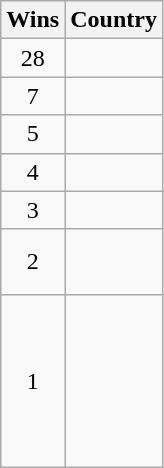<table class="wikitable">
<tr>
<th>Wins</th>
<th>Country</th>
</tr>
<tr>
<td align=center>28</td>
<td></td>
</tr>
<tr>
<td align=center>7</td>
<td></td>
</tr>
<tr>
<td align=center>5</td>
<td></td>
</tr>
<tr>
<td align=center>4</td>
<td> <br></td>
</tr>
<tr>
<td align=center>3</td>
<td></td>
</tr>
<tr>
<td align=center>2</td>
<td><br><br></td>
</tr>
<tr>
<td align=center>1</td>
<td><br><br><br><br><br><br></td>
</tr>
</table>
